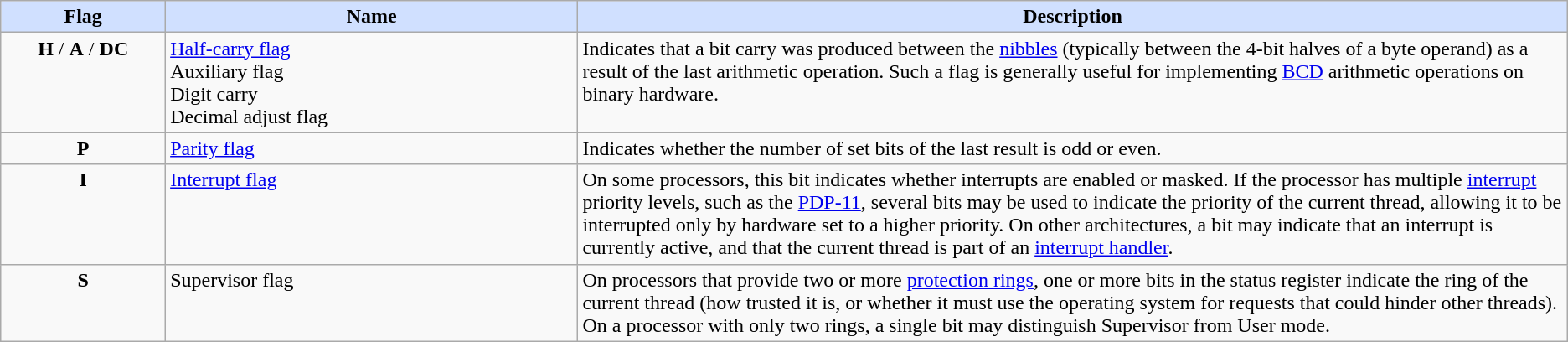<table class="wikitable">
<tr>
<th style="background:#D0E0FF; width:10%">Flag</th>
<th style="background:#D0E0FF; width:25%">Name</th>
<th style="background:#D0E0FF; width:60%">Description</th>
</tr>
<tr style="vertical-align:top">
<td align="center"><strong>H</strong> / <strong>A</strong> / <strong>DC</strong></td>
<td><a href='#'>Half-carry flag</a><br> Auxiliary flag<br> Digit carry<br> Decimal adjust flag</td>
<td>Indicates that a bit carry was produced between the <a href='#'>nibbles</a> (typically between the 4-bit halves of a byte operand) as a result of the last arithmetic operation. Such a flag is generally useful for implementing <a href='#'>BCD</a> arithmetic operations on binary hardware.</td>
</tr>
<tr style="vertical-align:top">
<td align="center"><strong>P</strong></td>
<td><a href='#'>Parity flag</a></td>
<td>Indicates whether the number of set bits of the last result is odd or even.</td>
</tr>
<tr style="vertical-align:top">
<td align="center"><strong>I</strong></td>
<td><a href='#'>Interrupt flag</a></td>
<td>On some processors, this bit indicates whether interrupts are enabled or masked. If the processor has multiple <a href='#'>interrupt</a> priority levels, such as the <a href='#'>PDP-11</a>, several bits may be used to indicate the priority of the current thread, allowing it to be interrupted only by hardware set to a higher priority. On other architectures, a bit may indicate that an interrupt is currently active, and that the current thread is part of an <a href='#'>interrupt handler</a>.</td>
</tr>
<tr style="vertical-align:top">
<td align="center"><strong>S</strong></td>
<td>Supervisor flag</td>
<td>On processors that provide two or more <a href='#'>protection rings</a>, one or more bits in the status register indicate the ring of the current thread (how trusted it is, or whether it must use the operating system for requests that could hinder other threads). On a processor with only two rings, a single bit may distinguish Supervisor from User mode.</td>
</tr>
</table>
